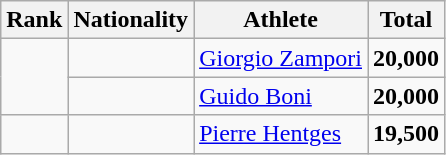<table class="wikitable">
<tr>
<th>Rank</th>
<th>Nationality</th>
<th>Athlete</th>
<th>Total</th>
</tr>
<tr>
<td rowspan="2"></td>
<td></td>
<td><a href='#'>Giorgio Zampori</a></td>
<td><strong>20,000</strong></td>
</tr>
<tr>
<td></td>
<td><a href='#'>Guido Boni</a></td>
<td><strong>20,000</strong></td>
</tr>
<tr>
<td></td>
<td></td>
<td><a href='#'>Pierre Hentges</a></td>
<td><strong>19,500</strong></td>
</tr>
</table>
